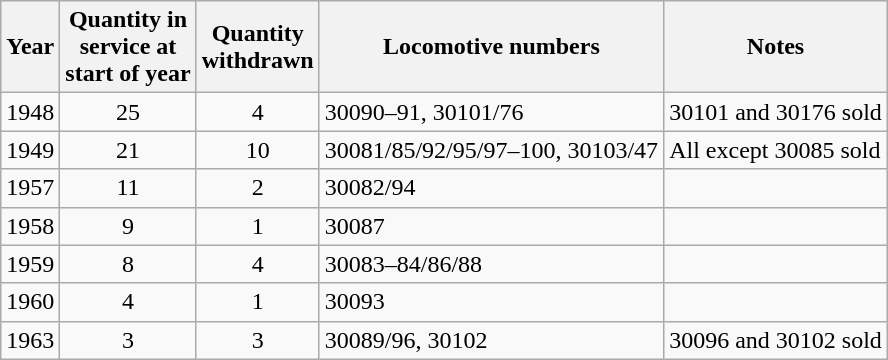<table class="wikitable" style=text-align:center>
<tr>
<th>Year</th>
<th>Quantity in<br>service at<br>start of year</th>
<th>Quantity<br>withdrawn</th>
<th>Locomotive numbers</th>
<th>Notes</th>
</tr>
<tr>
<td>1948</td>
<td>25</td>
<td>4</td>
<td align=left>30090–91, 30101/76</td>
<td align=left>30101 and 30176 sold</td>
</tr>
<tr>
<td>1949</td>
<td>21</td>
<td>10</td>
<td align=left>30081/85/92/95/97–100, 30103/47</td>
<td align=left>All except 30085 sold</td>
</tr>
<tr>
<td>1957</td>
<td>11</td>
<td>2</td>
<td align=left>30082/94</td>
<td align=left></td>
</tr>
<tr>
<td>1958</td>
<td>9</td>
<td>1</td>
<td align=left>30087</td>
<td align=left></td>
</tr>
<tr>
<td>1959</td>
<td>8</td>
<td>4</td>
<td align=left>30083–84/86/88</td>
<td align=left></td>
</tr>
<tr>
<td>1960</td>
<td>4</td>
<td>1</td>
<td align=left>30093</td>
<td align=left></td>
</tr>
<tr>
<td>1963</td>
<td>3</td>
<td>3</td>
<td align=left>30089/96, 30102</td>
<td align=left>30096 and 30102 sold</td>
</tr>
</table>
